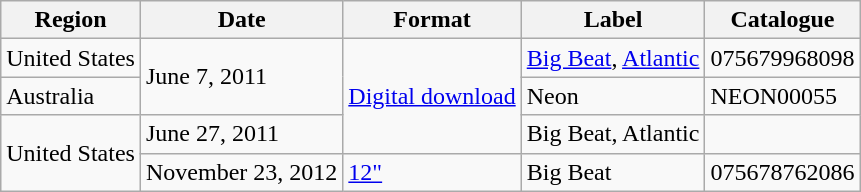<table class="wikitable">
<tr>
<th>Region</th>
<th>Date</th>
<th>Format</th>
<th>Label</th>
<th>Catalogue</th>
</tr>
<tr>
<td>United States</td>
<td rowspan="2">June 7, 2011</td>
<td rowspan="3"><a href='#'>Digital download</a></td>
<td><a href='#'>Big Beat</a>, <a href='#'>Atlantic</a></td>
<td>075679968098</td>
</tr>
<tr>
<td>Australia</td>
<td>Neon</td>
<td>NEON00055</td>
</tr>
<tr>
<td rowspan="2">United States</td>
<td>June 27, 2011</td>
<td>Big Beat, Atlantic</td>
</tr>
<tr>
<td>November 23, 2012</td>
<td><a href='#'>12"</a></td>
<td>Big Beat</td>
<td>075678762086</td>
</tr>
</table>
